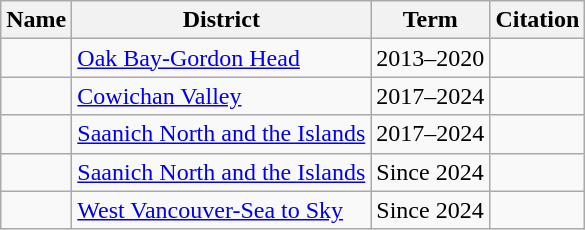<table class="wikitable sortable">
<tr>
<th>Name</th>
<th>District</th>
<th>Term</th>
<th>Citation</th>
</tr>
<tr>
<td></td>
<td><a href='#'>Oak Bay-Gordon Head</a></td>
<td>2013–2020</td>
<td style="text-align:center;"></td>
</tr>
<tr>
<td></td>
<td><a href='#'>Cowichan Valley</a></td>
<td>2017–2024</td>
<td style="text-align:center;"></td>
</tr>
<tr>
<td></td>
<td><a href='#'>Saanich North and the Islands</a></td>
<td>2017–2024</td>
<td style="text-align:center;"></td>
</tr>
<tr>
<td></td>
<td><a href='#'>Saanich North and the Islands</a></td>
<td>Since 2024</td>
<td style="text-align:center;"></td>
</tr>
<tr>
<td></td>
<td><a href='#'>West Vancouver-Sea to Sky</a></td>
<td>Since 2024</td>
<td style="text-align:center;"></td>
</tr>
</table>
